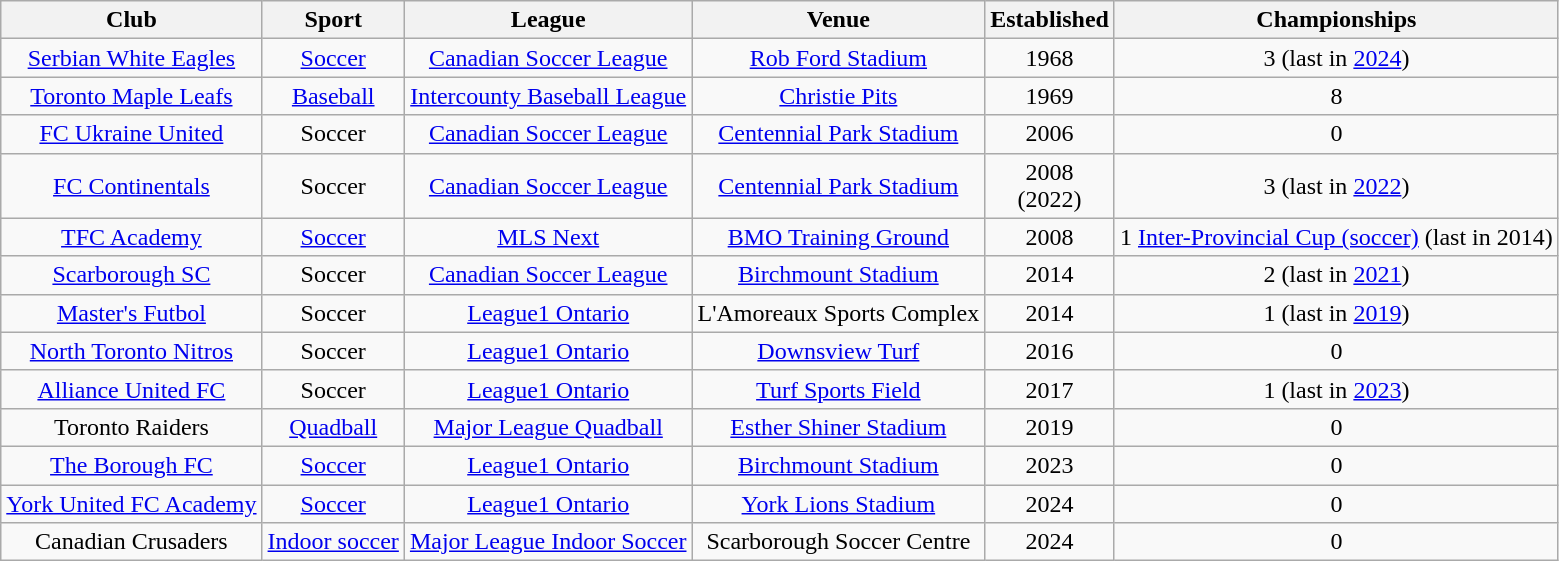<table class="wikitable sortable" style="text-align:center">
<tr>
<th>Club</th>
<th>Sport</th>
<th>League</th>
<th>Venue</th>
<th>Established</th>
<th>Championships</th>
</tr>
<tr>
<td><a href='#'>Serbian White Eagles</a></td>
<td><a href='#'>Soccer</a></td>
<td><a href='#'>Canadian Soccer League</a></td>
<td><a href='#'>Rob Ford Stadium</a></td>
<td>1968</td>
<td>3 (last in <a href='#'>2024</a>)</td>
</tr>
<tr>
<td><a href='#'>Toronto Maple Leafs</a></td>
<td><a href='#'>Baseball</a></td>
<td><a href='#'>Intercounty Baseball League</a></td>
<td><a href='#'>Christie Pits</a></td>
<td>1969</td>
<td>8</td>
</tr>
<tr>
<td><a href='#'>FC Ukraine United</a></td>
<td>Soccer</td>
<td><a href='#'>Canadian Soccer League</a></td>
<td><a href='#'>Centennial Park Stadium</a></td>
<td>2006</td>
<td>0</td>
</tr>
<tr>
<td><a href='#'>FC Continentals</a></td>
<td>Soccer</td>
<td><a href='#'>Canadian Soccer League</a></td>
<td><a href='#'>Centennial Park Stadium</a></td>
<td>2008<br>(2022)</td>
<td>3 (last in <a href='#'>2022</a>)</td>
</tr>
<tr>
<td><a href='#'>TFC Academy</a></td>
<td><a href='#'>Soccer</a></td>
<td><a href='#'>MLS Next</a></td>
<td><a href='#'>BMO Training Ground</a></td>
<td>2008</td>
<td>1 <a href='#'>Inter-Provincial Cup (soccer)</a> (last in 2014)</td>
</tr>
<tr>
<td><a href='#'>Scarborough SC</a></td>
<td>Soccer</td>
<td><a href='#'>Canadian Soccer League</a></td>
<td><a href='#'>Birchmount Stadium</a></td>
<td>2014</td>
<td>2 (last in <a href='#'>2021</a>)</td>
</tr>
<tr>
<td><a href='#'>Master's Futbol</a></td>
<td>Soccer</td>
<td><a href='#'>League1 Ontario</a></td>
<td>L'Amoreaux Sports Complex</td>
<td>2014</td>
<td>1 (last in <a href='#'>2019</a>)</td>
</tr>
<tr>
<td><a href='#'>North Toronto Nitros</a></td>
<td>Soccer</td>
<td><a href='#'>League1 Ontario</a></td>
<td><a href='#'>Downsview Turf</a></td>
<td>2016</td>
<td>0</td>
</tr>
<tr>
<td><a href='#'>Alliance United FC</a></td>
<td>Soccer</td>
<td><a href='#'>League1 Ontario</a></td>
<td><a href='#'>Turf Sports Field</a></td>
<td>2017</td>
<td>1 (last in <a href='#'>2023</a>)</td>
</tr>
<tr>
<td>Toronto Raiders</td>
<td><a href='#'>Quadball</a></td>
<td><a href='#'>Major League Quadball</a></td>
<td><a href='#'>Esther Shiner Stadium</a></td>
<td>2019</td>
<td>0</td>
</tr>
<tr>
<td><a href='#'>The Borough FC</a></td>
<td><a href='#'>Soccer</a></td>
<td><a href='#'>League1 Ontario</a></td>
<td><a href='#'>Birchmount Stadium</a></td>
<td>2023</td>
<td>0</td>
</tr>
<tr>
<td><a href='#'>York United FC Academy</a></td>
<td><a href='#'>Soccer</a></td>
<td><a href='#'>League1 Ontario</a></td>
<td><a href='#'>York Lions Stadium</a></td>
<td>2024</td>
<td>0</td>
</tr>
<tr>
<td>Canadian Crusaders</td>
<td><a href='#'>Indoor soccer</a></td>
<td><a href='#'>Major League Indoor Soccer</a></td>
<td>Scarborough Soccer Centre</td>
<td>2024</td>
<td>0</td>
</tr>
</table>
